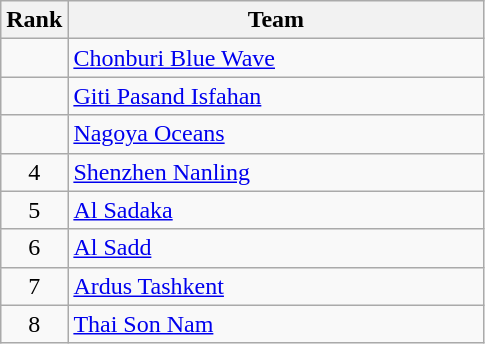<table class="wikitable" style="text-align:center;">
<tr>
<th width=25>Rank</th>
<th width=270>Team</th>
</tr>
<tr>
<td></td>
<td style="text-align:left;"> <a href='#'>Chonburi Blue Wave</a></td>
</tr>
<tr>
<td></td>
<td style="text-align:left;"> <a href='#'>Giti Pasand Isfahan</a></td>
</tr>
<tr>
<td></td>
<td style="text-align:left;"> <a href='#'>Nagoya Oceans</a></td>
</tr>
<tr>
<td>4</td>
<td style="text-align:left;"> <a href='#'>Shenzhen Nanling</a></td>
</tr>
<tr>
<td>5</td>
<td style="text-align:left;"> <a href='#'>Al Sadaka</a></td>
</tr>
<tr>
<td>6</td>
<td style="text-align:left;"> <a href='#'>Al Sadd</a></td>
</tr>
<tr>
<td>7</td>
<td style="text-align:left;"> <a href='#'>Ardus Tashkent</a></td>
</tr>
<tr>
<td>8</td>
<td style="text-align:left;"> <a href='#'>Thai Son Nam</a></td>
</tr>
</table>
